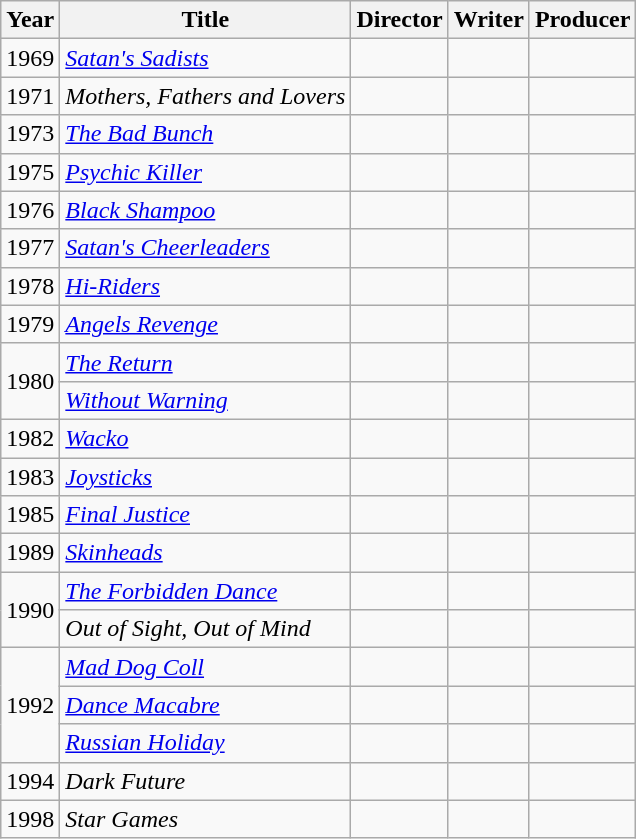<table class="wikitable">
<tr>
<th>Year</th>
<th>Title</th>
<th>Director</th>
<th>Writer</th>
<th>Producer</th>
</tr>
<tr>
<td>1969</td>
<td><em><a href='#'>Satan's Sadists</a></em></td>
<td></td>
<td></td>
<td></td>
</tr>
<tr>
<td>1971</td>
<td><em>Mothers, Fathers and Lovers</em></td>
<td></td>
<td></td>
<td></td>
</tr>
<tr>
<td>1973</td>
<td><em><a href='#'>The Bad Bunch</a></em></td>
<td></td>
<td></td>
<td></td>
</tr>
<tr>
<td>1975</td>
<td><em><a href='#'>Psychic Killer</a></em></td>
<td></td>
<td></td>
<td></td>
</tr>
<tr>
<td>1976</td>
<td><em><a href='#'>Black Shampoo</a></em></td>
<td></td>
<td></td>
<td></td>
</tr>
<tr>
<td>1977</td>
<td><em><a href='#'>Satan's Cheerleaders</a></em></td>
<td></td>
<td></td>
<td></td>
</tr>
<tr>
<td>1978</td>
<td><em><a href='#'>Hi-Riders</a></em></td>
<td></td>
<td></td>
<td></td>
</tr>
<tr>
<td>1979</td>
<td><em><a href='#'>Angels Revenge</a></em></td>
<td></td>
<td></td>
<td></td>
</tr>
<tr>
<td rowspan=2>1980</td>
<td><em><a href='#'>The Return</a></em></td>
<td></td>
<td></td>
<td></td>
</tr>
<tr>
<td><em><a href='#'>Without Warning</a></em></td>
<td></td>
<td></td>
<td></td>
</tr>
<tr>
<td>1982</td>
<td><em><a href='#'>Wacko</a></em></td>
<td></td>
<td></td>
<td></td>
</tr>
<tr>
<td>1983</td>
<td><em><a href='#'>Joysticks</a></em></td>
<td></td>
<td></td>
<td></td>
</tr>
<tr>
<td>1985</td>
<td><em><a href='#'>Final Justice</a></em></td>
<td></td>
<td></td>
<td></td>
</tr>
<tr>
<td>1989</td>
<td><em><a href='#'>Skinheads</a></em></td>
<td></td>
<td></td>
<td></td>
</tr>
<tr>
<td rowspan=2>1990</td>
<td><em><a href='#'>The Forbidden Dance</a></em></td>
<td></td>
<td></td>
<td></td>
</tr>
<tr>
<td><em>Out of Sight, Out of Mind</em></td>
<td></td>
<td></td>
<td></td>
</tr>
<tr>
<td rowspan=3>1992</td>
<td><em><a href='#'>Mad Dog Coll</a></em></td>
<td></td>
<td></td>
<td></td>
</tr>
<tr>
<td><em><a href='#'>Dance Macabre</a></em></td>
<td></td>
<td></td>
<td></td>
</tr>
<tr>
<td><em><a href='#'>Russian Holiday</a></em></td>
<td></td>
<td></td>
<td></td>
</tr>
<tr>
<td>1994</td>
<td><em>Dark Future</em></td>
<td></td>
<td></td>
<td></td>
</tr>
<tr>
<td>1998</td>
<td><em>Star Games</em></td>
<td></td>
<td></td>
<td></td>
</tr>
</table>
